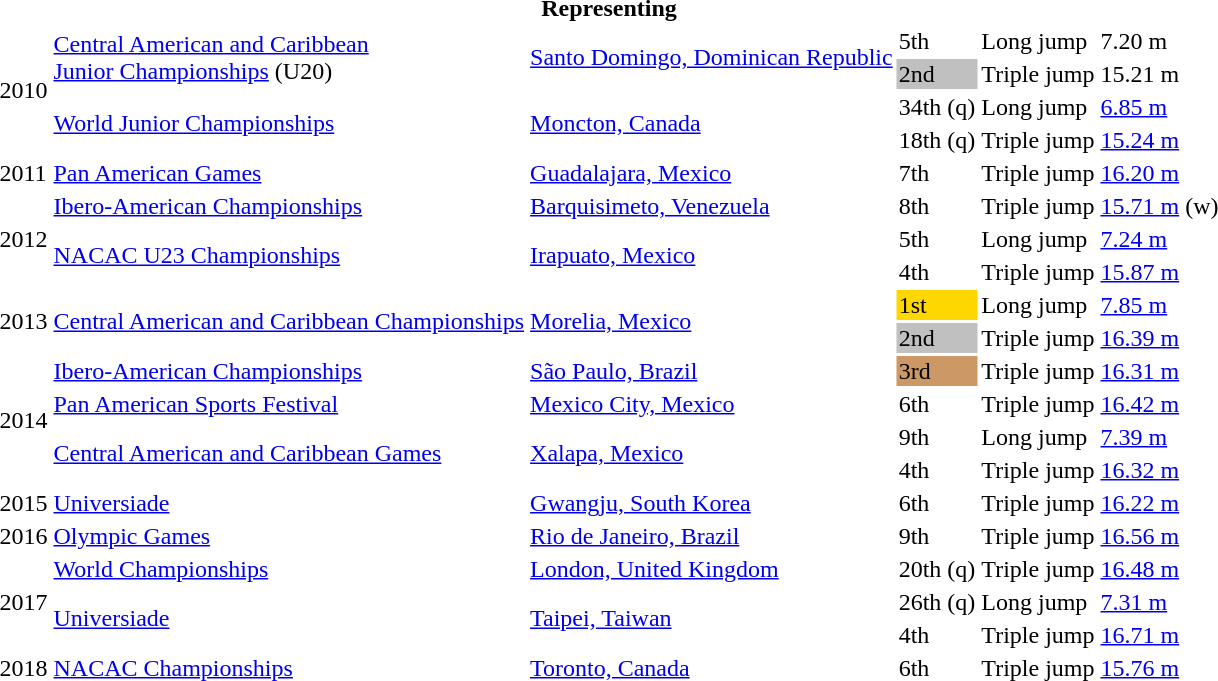<table>
<tr>
<th colspan="6">Representing </th>
</tr>
<tr>
<td rowspan=4>2010</td>
<td rowspan=2><a href='#'>Central American and Caribbean<br>Junior Championships</a> (U20)</td>
<td rowspan=2><a href='#'>Santo Domingo, Dominican Republic</a></td>
<td>5th</td>
<td>Long jump</td>
<td>7.20 m</td>
</tr>
<tr>
<td bgcolor=silver>2nd</td>
<td>Triple jump</td>
<td>15.21 m</td>
</tr>
<tr>
<td rowspan=2><a href='#'>World Junior Championships</a></td>
<td rowspan=2><a href='#'>Moncton, Canada</a></td>
<td>34th (q)</td>
<td>Long jump</td>
<td><a href='#'>6.85 m</a></td>
</tr>
<tr>
<td>18th (q)</td>
<td>Triple jump</td>
<td><a href='#'>15.24 m</a></td>
</tr>
<tr>
<td>2011</td>
<td><a href='#'>Pan American Games</a></td>
<td><a href='#'>Guadalajara, Mexico</a></td>
<td>7th</td>
<td>Triple jump</td>
<td><a href='#'>16.20 m</a></td>
</tr>
<tr>
<td rowspan=3>2012</td>
<td><a href='#'>Ibero-American Championships</a></td>
<td><a href='#'>Barquisimeto, Venezuela</a></td>
<td>8th</td>
<td>Triple jump</td>
<td><a href='#'>15.71 m</a> (w)</td>
</tr>
<tr>
<td rowspan=2><a href='#'>NACAC U23 Championships</a></td>
<td rowspan=2><a href='#'>Irapuato, Mexico</a></td>
<td>5th</td>
<td>Long jump</td>
<td><a href='#'>7.24 m</a></td>
</tr>
<tr>
<td>4th</td>
<td>Triple jump</td>
<td><a href='#'>15.87 m</a></td>
</tr>
<tr>
<td rowspan=2>2013</td>
<td rowspan=2><a href='#'>Central American and Caribbean Championships</a></td>
<td rowspan=2><a href='#'>Morelia, Mexico</a></td>
<td bgcolor=gold>1st</td>
<td>Long jump</td>
<td><a href='#'>7.85 m</a></td>
</tr>
<tr>
<td bgcolor=silver>2nd</td>
<td>Triple jump</td>
<td><a href='#'>16.39 m</a></td>
</tr>
<tr>
<td rowspan=4>2014</td>
<td><a href='#'>Ibero-American Championships</a></td>
<td><a href='#'>São Paulo, Brazil</a></td>
<td bgcolor=cc9966>3rd</td>
<td>Triple jump</td>
<td><a href='#'>16.31 m</a></td>
</tr>
<tr>
<td><a href='#'>Pan American Sports Festival</a></td>
<td><a href='#'>Mexico City, Mexico</a></td>
<td>6th</td>
<td>Triple jump</td>
<td><a href='#'>16.42 m</a></td>
</tr>
<tr>
<td rowspan=2><a href='#'>Central American and Caribbean Games</a></td>
<td rowspan=2><a href='#'>Xalapa, Mexico</a></td>
<td>9th</td>
<td>Long jump</td>
<td><a href='#'>7.39 m</a></td>
</tr>
<tr>
<td>4th</td>
<td>Triple jump</td>
<td><a href='#'>16.32 m</a></td>
</tr>
<tr>
<td>2015</td>
<td><a href='#'>Universiade</a></td>
<td><a href='#'>Gwangju, South Korea</a></td>
<td>6th</td>
<td>Triple jump</td>
<td><a href='#'>16.22 m</a></td>
</tr>
<tr>
<td>2016</td>
<td><a href='#'>Olympic Games</a></td>
<td><a href='#'>Rio de Janeiro, Brazil</a></td>
<td>9th</td>
<td>Triple jump</td>
<td><a href='#'>16.56 m</a></td>
</tr>
<tr>
<td rowspan=3>2017</td>
<td><a href='#'>World Championships</a></td>
<td><a href='#'>London, United Kingdom</a></td>
<td>20th (q)</td>
<td>Triple jump</td>
<td><a href='#'>16.48 m</a></td>
</tr>
<tr>
<td rowspan=2><a href='#'>Universiade</a></td>
<td rowspan=2><a href='#'>Taipei, Taiwan</a></td>
<td>26th (q)</td>
<td>Long jump</td>
<td><a href='#'>7.31 m</a></td>
</tr>
<tr>
<td>4th</td>
<td>Triple jump</td>
<td><a href='#'>16.71 m</a></td>
</tr>
<tr>
<td>2018</td>
<td><a href='#'>NACAC Championships</a></td>
<td><a href='#'>Toronto, Canada</a></td>
<td>6th</td>
<td>Triple jump</td>
<td><a href='#'>15.76 m</a></td>
</tr>
</table>
